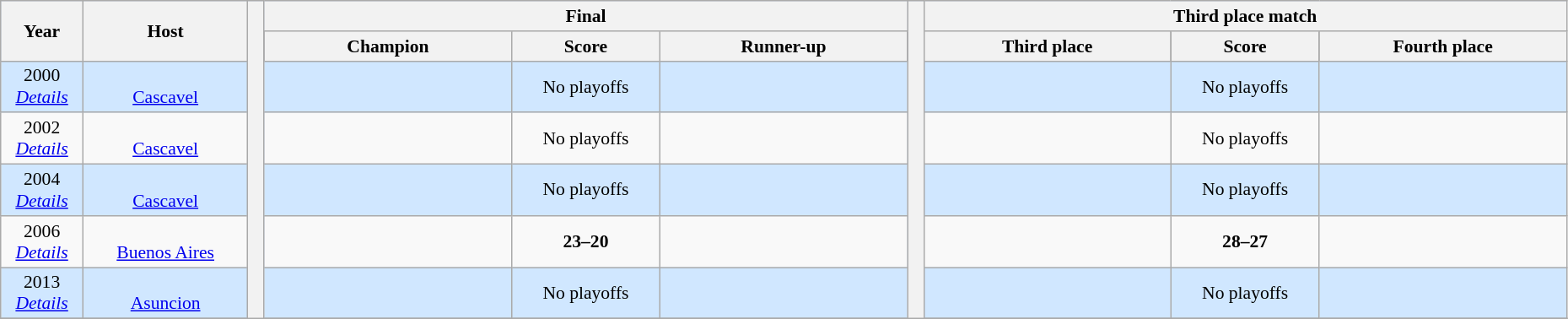<table class="wikitable" style="font-size:90%; width: 98%; text-align: center;">
<tr bgcolor=#C1D8FF>
<th rowspan=2 width=5%>Year</th>
<th rowspan=2 width=10%>Host</th>
<th width=1% rowspan=100 bgcolor=ffffff></th>
<th colspan=3>Final</th>
<th width=1% rowspan=100 bgcolor=ffffff></th>
<th colspan=3>Third place match</th>
</tr>
<tr bgcolor=FEF>
<th width=15%>Champion</th>
<th width=9%>Score</th>
<th width=15%>Runner-up</th>
<th width=15%>Third place</th>
<th width=9%>Score</th>
<th width=15%>Fourth place</th>
</tr>
<tr bgcolor=#D0E7FF>
<td>2000<br><em><a href='#'>Details</a></em></td>
<td><br><a href='#'>Cascavel</a></td>
<td><strong></strong></td>
<td><span>No playoffs</span></td>
<td></td>
<td></td>
<td><span>No playoffs</span></td>
<td></td>
</tr>
<tr>
<td>2002<br><em><a href='#'>Details</a></em></td>
<td><br><a href='#'>Cascavel</a></td>
<td><strong></strong></td>
<td><span>No playoffs</span></td>
<td></td>
<td></td>
<td><span>No playoffs</span></td>
<td></td>
</tr>
<tr bgcolor=#D0E7FF>
<td>2004<br><em><a href='#'>Details</a></em></td>
<td><br><a href='#'>Cascavel</a></td>
<td><strong></strong></td>
<td><span>No playoffs</span></td>
<td></td>
<td></td>
<td><span>No playoffs</span></td>
<td></td>
</tr>
<tr>
<td>2006<br><em><a href='#'>Details</a></em></td>
<td><br><a href='#'>Buenos Aires</a></td>
<td><strong></strong></td>
<td><strong> 23–20 </strong></td>
<td></td>
<td></td>
<td><strong> 28–27 </strong></td>
<td></td>
</tr>
<tr bgcolor=#D0E7FF>
<td>2013<br><em><a href='#'>Details</a></em></td>
<td><br><a href='#'>Asuncion</a></td>
<td><strong></strong></td>
<td><span>No playoffs</span></td>
<td></td>
<td></td>
<td><span>No playoffs</span></td>
<td></td>
</tr>
<tr>
</tr>
</table>
